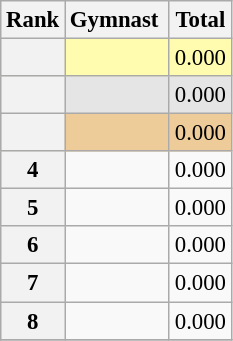<table class="wikitable sortable" style="text-align:center; font-size:95%">
<tr>
<th scope=col>Rank</th>
<th scope=col>Gymnast </th>
<th scope=col>Total</th>
</tr>
<tr bgcolor=fffcaf>
<th scope=row style="text-align:center"></th>
<td align=left> </td>
<td>0.000</td>
</tr>
<tr bgcolor=e5e5e5>
<th scope=row style="text-align:center"></th>
<td align=left> </td>
<td>0.000</td>
</tr>
<tr bgcolor=eecc99>
<th scope=row style="text-align:center"></th>
<td align=left> </td>
<td>0.000</td>
</tr>
<tr>
<th scope=row style="text-align:center">4</th>
<td align=left> </td>
<td>0.000</td>
</tr>
<tr>
<th scope=row style="text-align:center">5</th>
<td align=left> </td>
<td>0.000</td>
</tr>
<tr>
<th scope=row style="text-align:center">6</th>
<td align=left> </td>
<td>0.000</td>
</tr>
<tr>
<th scope=row style="text-align:center">7</th>
<td align=left> </td>
<td>0.000</td>
</tr>
<tr>
<th scope=row style="text-align:center">8</th>
<td align=left> </td>
<td>0.000</td>
</tr>
<tr>
</tr>
</table>
